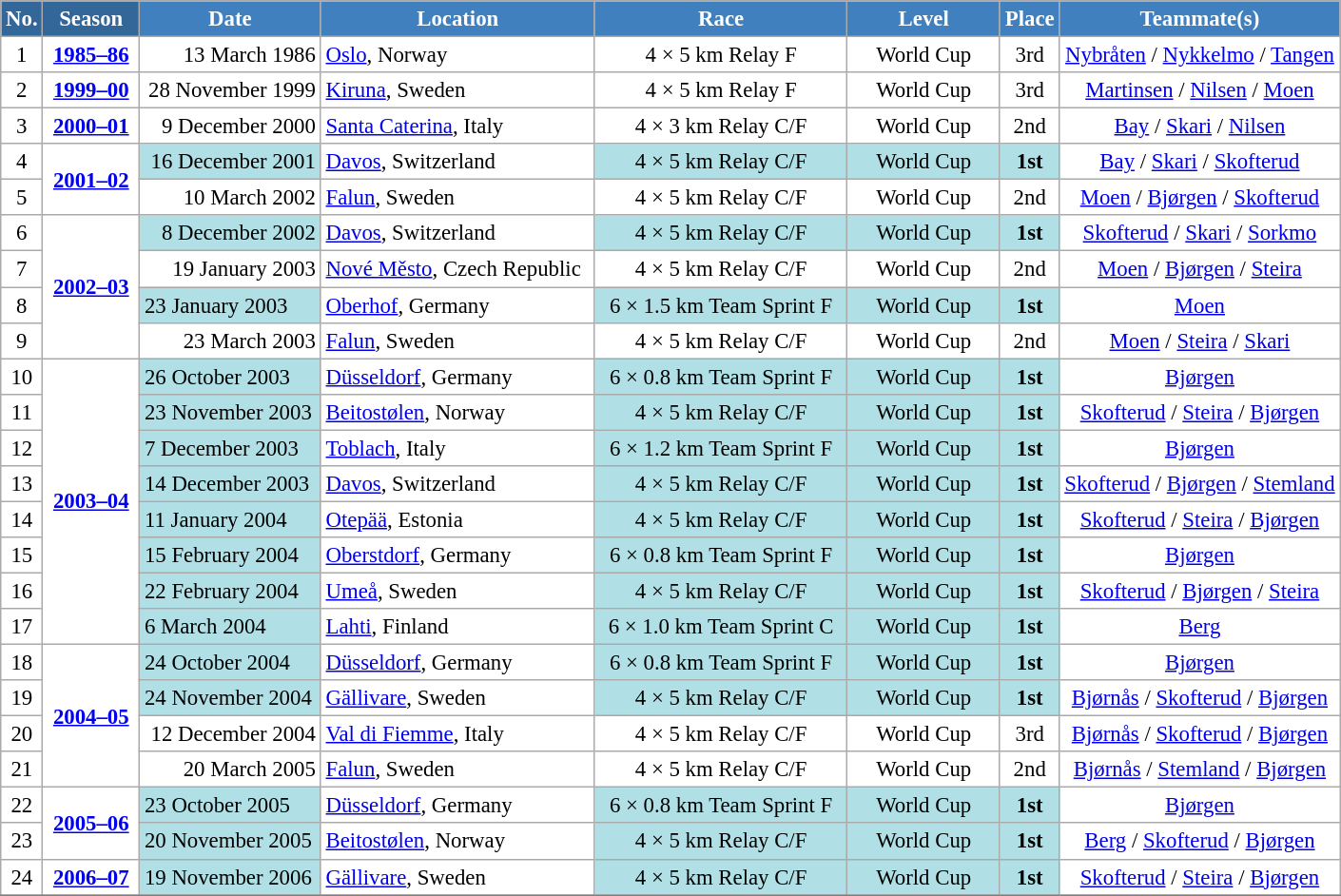<table class="wikitable sortable" style="font-size:95%; text-align:center; border:grey solid 1px; border-collapse:collapse; background:#ffffff;">
<tr style="background:#efefef;">
<th style="background-color:#369; color:white;">No.</th>
<th style="background-color:#369; color:white;">Season</th>
<th style="background-color:#4180be; color:white; width:120px;">Date</th>
<th style="background-color:#4180be; color:white; width:185px;">Location</th>
<th style="background-color:#4180be; color:white; width:170px;">Race</th>
<th style="background-color:#4180be; color:white; width:100px;">Level</th>
<th style="background-color:#4180be; color:white;">Place</th>
<th style="background-color:#4180be; color:white;">Teammate(s)</th>
</tr>
<tr>
<td align=center>1</td>
<td rowspan=1 align=center><strong> <a href='#'>1985–86</a> </strong></td>
<td align=right>13 March 1986</td>
<td align=left> <a href='#'>Oslo</a>, Norway</td>
<td>4 × 5 km Relay F</td>
<td>World Cup</td>
<td>3rd</td>
<td><a href='#'>Nybråten</a> / <a href='#'>Nykkelmo</a> / <a href='#'>Tangen</a></td>
</tr>
<tr>
<td align=center>2</td>
<td rowspan=1 align=center><strong> <a href='#'>1999–00</a> </strong></td>
<td align=right>28 November 1999</td>
<td align=left> <a href='#'>Kiruna</a>, Sweden</td>
<td>4 × 5 km Relay F</td>
<td>World Cup</td>
<td>3rd</td>
<td><a href='#'>Martinsen</a> / <a href='#'>Nilsen</a> / <a href='#'>Moen</a></td>
</tr>
<tr>
<td align=center>3</td>
<td rowspan=1 align=center><strong> <a href='#'>2000–01</a> </strong></td>
<td align=right>9 December 2000</td>
<td align=left> <a href='#'>Santa Caterina</a>, Italy</td>
<td>4 × 3 km Relay C/F</td>
<td>World Cup</td>
<td>2nd</td>
<td><a href='#'>Bay</a> / <a href='#'>Skari</a> / <a href='#'>Nilsen</a></td>
</tr>
<tr>
<td align=center>4</td>
<td rowspan=2 align=center><strong><a href='#'>2001–02</a></strong></td>
<td bgcolor="#BOEOE6" align=right>16 December 2001</td>
<td align=left> <a href='#'>Davos</a>, Switzerland</td>
<td bgcolor="#BOEOE6">4 × 5 km Relay C/F</td>
<td bgcolor="#BOEOE6">World Cup</td>
<td bgcolor="#BOEOE6"><strong>1st</strong></td>
<td><a href='#'>Bay</a> / <a href='#'>Skari</a> / <a href='#'>Skofterud</a></td>
</tr>
<tr>
<td align=center>5</td>
<td align=right>10 March 2002</td>
<td align=left> <a href='#'>Falun</a>, Sweden</td>
<td>4 × 5 km Relay C/F</td>
<td>World Cup</td>
<td>2nd</td>
<td><a href='#'>Moen</a> / <a href='#'>Bjørgen</a> / <a href='#'>Skofterud</a></td>
</tr>
<tr>
<td align=center>6</td>
<td rowspan=4 align=center><strong><a href='#'>2002–03</a></strong></td>
<td bgcolor="#BOEOE6" align=right>8 December 2002</td>
<td align=left> <a href='#'>Davos</a>, Switzerland</td>
<td bgcolor="#BOEOE6">4 × 5 km Relay C/F</td>
<td bgcolor="#BOEOE6">World Cup</td>
<td bgcolor="#BOEOE6"><strong>1st</strong></td>
<td><a href='#'>Skofterud</a> / <a href='#'>Skari</a> / <a href='#'>Sorkmo</a></td>
</tr>
<tr>
<td align=center>7</td>
<td align=right>19 January 2003</td>
<td align=left> <a href='#'>Nové Město</a>, Czech Republic</td>
<td>4 × 5 km Relay C/F</td>
<td>World Cup</td>
<td>2nd</td>
<td><a href='#'>Moen</a> / <a href='#'>Bjørgen</a> / <a href='#'>Steira</a></td>
</tr>
<tr>
<td align=center>8</td>
<td align=left bgcolor="#BOEOE6" align=right>23 January 2003</td>
<td align=left> <a href='#'>Oberhof</a>, Germany</td>
<td bgcolor="#BOEOE6" align=center>6 × 1.5 km Team Sprint F</td>
<td bgcolor="#BOEOE6">World Cup</td>
<td bgcolor="#BOEOE6"><strong>1st</strong></td>
<td><a href='#'>Moen</a></td>
</tr>
<tr>
<td align=center>9</td>
<td align=right>23 March 2003</td>
<td align=left> <a href='#'>Falun</a>, Sweden</td>
<td>4 × 5 km Relay C/F</td>
<td>World Cup</td>
<td>2nd</td>
<td><a href='#'>Moen</a> / <a href='#'>Steira</a> / <a href='#'>Skari</a></td>
</tr>
<tr>
<td align=center>10</td>
<td rowspan=8 align=center><strong><a href='#'>2003–04</a></strong></td>
<td align=left bgcolor="#BOEOE6" align=right>26 October 2003</td>
<td align=left> <a href='#'>Düsseldorf</a>, Germany</td>
<td bgcolor="#BOEOE6" align=center>6 × 0.8 km Team Sprint F</td>
<td bgcolor="#BOEOE6">World Cup</td>
<td bgcolor="#BOEOE6"><strong>1st</strong></td>
<td><a href='#'>Bjørgen</a></td>
</tr>
<tr>
<td align=center>11</td>
<td align=left bgcolor="#BOEOE6" align=right>23 November 2003</td>
<td align=left> <a href='#'>Beitostølen</a>, Norway</td>
<td bgcolor="#BOEOE6" align=center>4 × 5 km Relay C/F</td>
<td bgcolor="#BOEOE6">World Cup</td>
<td bgcolor="#BOEOE6"><strong>1st</strong></td>
<td><a href='#'>Skofterud</a> / <a href='#'>Steira</a> / <a href='#'>Bjørgen</a></td>
</tr>
<tr>
<td align=center>12</td>
<td align=left bgcolor="#BOEOE6" align=right>7 December 2003</td>
<td align=left> <a href='#'>Toblach</a>, Italy</td>
<td bgcolor="#BOEOE6" align=center>6 × 1.2 km Team Sprint F</td>
<td bgcolor="#BOEOE6">World Cup</td>
<td bgcolor="#BOEOE6"><strong>1st</strong></td>
<td><a href='#'>Bjørgen</a></td>
</tr>
<tr>
<td align=center>13</td>
<td align=left bgcolor="#BOEOE6" align=right>14 December 2003</td>
<td align=left> <a href='#'>Davos</a>, Switzerland</td>
<td bgcolor="#BOEOE6" align=center>4 × 5 km Relay C/F</td>
<td bgcolor="#BOEOE6">World Cup</td>
<td bgcolor="#BOEOE6"><strong>1st</strong></td>
<td><a href='#'>Skofterud</a> / <a href='#'>Bjørgen</a> / <a href='#'>Stemland</a></td>
</tr>
<tr>
<td align=center>14</td>
<td align=left bgcolor="#BOEOE6" align=right>11 January 2004</td>
<td align=left> <a href='#'>Otepää</a>, Estonia</td>
<td bgcolor="#BOEOE6" align=center>4 × 5 km Relay C/F</td>
<td bgcolor="#BOEOE6">World Cup</td>
<td bgcolor="#BOEOE6"><strong>1st</strong></td>
<td><a href='#'>Skofterud</a> / <a href='#'>Steira</a> / <a href='#'>Bjørgen</a></td>
</tr>
<tr>
<td align=center>15</td>
<td align=left bgcolor="#BOEOE6" align=right>15 February 2004</td>
<td align=left> <a href='#'>Oberstdorf</a>, Germany</td>
<td bgcolor="#BOEOE6" align=center>6 × 0.8 km Team Sprint F</td>
<td bgcolor="#BOEOE6">World Cup</td>
<td bgcolor="#BOEOE6"><strong>1st</strong></td>
<td><a href='#'>Bjørgen</a></td>
</tr>
<tr>
<td align=center>16</td>
<td align=left bgcolor="#BOEOE6" align=right>22 February 2004</td>
<td align=left> <a href='#'>Umeå</a>, Sweden</td>
<td bgcolor="#BOEOE6" align=center>4 × 5 km Relay C/F</td>
<td bgcolor="#BOEOE6">World Cup</td>
<td bgcolor="#BOEOE6"><strong>1st</strong></td>
<td><a href='#'>Skofterud</a> / <a href='#'>Bjørgen</a> / <a href='#'>Steira</a></td>
</tr>
<tr>
<td align=center>17</td>
<td align=left bgcolor="#BOEOE6" align=right>6 March 2004</td>
<td align=left> <a href='#'>Lahti</a>, Finland</td>
<td bgcolor="#BOEOE6" align=center>6 × 1.0 km Team Sprint C</td>
<td bgcolor="#BOEOE6">World Cup</td>
<td bgcolor="#BOEOE6"><strong>1st</strong></td>
<td><a href='#'>Berg</a></td>
</tr>
<tr>
<td align=center>18</td>
<td rowspan=4 align=center><strong><a href='#'>2004–05</a></strong></td>
<td align=left bgcolor="#BOEOE6" align=right>24 October 2004</td>
<td align=left> <a href='#'>Düsseldorf</a>, Germany</td>
<td bgcolor="#BOEOE6" align=center>6 × 0.8 km Team Sprint F</td>
<td bgcolor="#BOEOE6">World Cup</td>
<td bgcolor="#BOEOE6"><strong>1st</strong></td>
<td><a href='#'>Bjørgen</a></td>
</tr>
<tr>
<td align=center>19</td>
<td align=left bgcolor="#BOEOE6" align=right>24 November 2004</td>
<td align=left> <a href='#'>Gällivare</a>, Sweden</td>
<td bgcolor="#BOEOE6" align=center>4 × 5 km Relay C/F</td>
<td bgcolor="#BOEOE6">World Cup</td>
<td bgcolor="#BOEOE6"><strong>1st</strong></td>
<td><a href='#'>Bjørnås</a> / <a href='#'>Skofterud</a> / <a href='#'>Bjørgen</a></td>
</tr>
<tr>
<td align=center>20</td>
<td align=right>12 December 2004</td>
<td align=left> <a href='#'>Val di Fiemme</a>, Italy</td>
<td>4 × 5 km Relay C/F</td>
<td>World Cup</td>
<td>3rd</td>
<td><a href='#'>Bjørnås</a> / <a href='#'>Skofterud</a> / <a href='#'>Bjørgen</a></td>
</tr>
<tr>
<td align=center>21</td>
<td align=right>20 March 2005</td>
<td align=left> <a href='#'>Falun</a>, Sweden</td>
<td>4 × 5 km Relay C/F</td>
<td>World Cup</td>
<td>2nd</td>
<td><a href='#'>Bjørnås</a> / <a href='#'>Stemland</a> / <a href='#'>Bjørgen</a></td>
</tr>
<tr>
<td align=center>22</td>
<td rowspan=2 align=center><strong><a href='#'>2005–06</a></strong></td>
<td align=left bgcolor="#BOEOE6" align=right>23 October 2005</td>
<td align=left> <a href='#'>Düsseldorf</a>, Germany</td>
<td bgcolor="#BOEOE6" align=center>6 × 0.8 km Team Sprint F</td>
<td bgcolor="#BOEOE6">World Cup</td>
<td bgcolor="#BOEOE6"><strong>1st</strong></td>
<td><a href='#'>Bjørgen</a></td>
</tr>
<tr>
<td align=center>23</td>
<td align=left bgcolor="#BOEOE6" align=right>20 November 2005</td>
<td align=left> <a href='#'>Beitostølen</a>, Norway</td>
<td bgcolor="#BOEOE6" align=center>4 × 5 km Relay C/F</td>
<td bgcolor="#BOEOE6">World Cup</td>
<td bgcolor="#BOEOE6"><strong>1st</strong></td>
<td><a href='#'>Berg</a> / <a href='#'>Skofterud</a> / <a href='#'>Bjørgen</a></td>
</tr>
<tr>
<td align=center>24</td>
<td rowspan=1 align=center><strong><a href='#'>2006–07</a></strong></td>
<td align=left bgcolor="#BOEOE6" align=right>19 November 2006</td>
<td align=left> <a href='#'>Gällivare</a>, Sweden</td>
<td bgcolor="#BOEOE6" align=center>4 × 5 km Relay C/F</td>
<td bgcolor="#BOEOE6">World Cup</td>
<td bgcolor="#BOEOE6"><strong>1st</strong></td>
<td><a href='#'>Skofterud</a> / <a href='#'>Steira</a> / <a href='#'>Bjørgen</a></td>
</tr>
<tr>
</tr>
</table>
